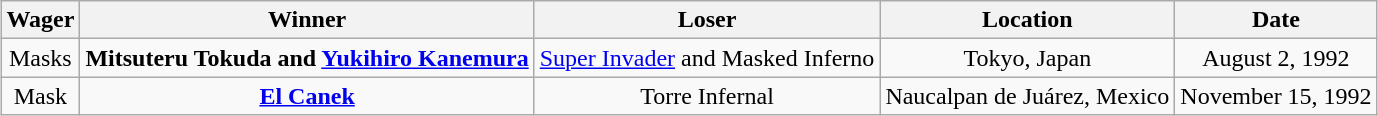<table style="margin:auto;"  class="wikitable" border="1">
<tr style="text-align:center;">
<th>Wager</th>
<th>Winner</th>
<th>Loser</th>
<th>Location</th>
<th>Date</th>
</tr>
<tr style="text-align:center;">
<td>Masks</td>
<td><strong>Mitsuteru Tokuda and <a href='#'>Yukihiro Kanemura</a></strong></td>
<td><a href='#'>Super Invader</a> and Masked Inferno</td>
<td>Tokyo, Japan</td>
<td>August 2, 1992</td>
</tr>
<tr style="text-align:center;">
<td>Mask</td>
<td><strong><a href='#'>El Canek</a></strong></td>
<td>Torre Infernal</td>
<td>Naucalpan de Juárez, Mexico</td>
<td>November 15, 1992</td>
</tr>
</table>
